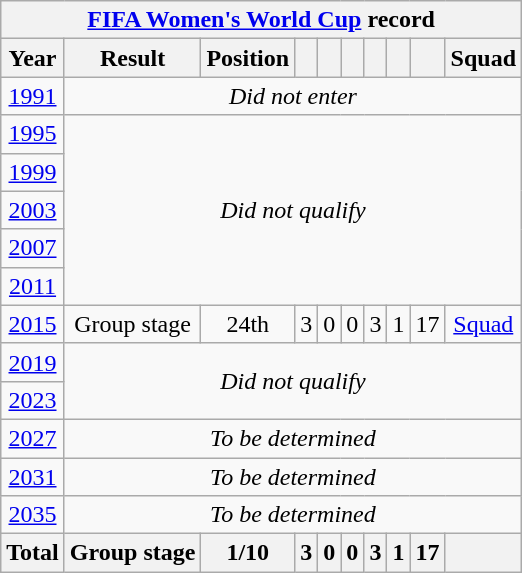<table class="wikitable" style="text-align: center;">
<tr>
<th colspan=100><a href='#'>FIFA Women's World Cup</a> record</th>
</tr>
<tr>
<th>Year</th>
<th>Result</th>
<th>Position</th>
<th></th>
<th></th>
<th></th>
<th></th>
<th></th>
<th></th>
<th>Squad</th>
</tr>
<tr>
<td> <a href='#'>1991</a></td>
<td colspan=9><em>Did not enter</em></td>
</tr>
<tr>
<td> <a href='#'>1995</a></td>
<td colspan=9 rowspan=5><em>Did not qualify</em></td>
</tr>
<tr>
<td> <a href='#'>1999</a></td>
</tr>
<tr>
<td> <a href='#'>2003</a></td>
</tr>
<tr>
<td> <a href='#'>2007</a></td>
</tr>
<tr>
<td> <a href='#'>2011</a></td>
</tr>
<tr>
<td> <a href='#'>2015</a></td>
<td>Group stage</td>
<td>24th</td>
<td>3</td>
<td>0</td>
<td>0</td>
<td>3</td>
<td>1</td>
<td>17</td>
<td><a href='#'>Squad</a></td>
</tr>
<tr>
<td> <a href='#'>2019</a></td>
<td colspan=9 rowspan=2><em>Did not qualify</em></td>
</tr>
<tr>
<td>  <a href='#'>2023</a></td>
</tr>
<tr>
<td> <a href='#'>2027</a></td>
<td colspan=9><em>To be determined</em></td>
</tr>
<tr>
<td> <a href='#'>2031</a></td>
<td colspan=9><em>To be determined</em></td>
</tr>
<tr>
<td> <a href='#'>2035</a></td>
<td colspan=9><em>To be determined</em></td>
</tr>
<tr>
<th>Total</th>
<th>Group stage</th>
<th>1/10</th>
<th>3</th>
<th>0</th>
<th>0</th>
<th>3</th>
<th>1</th>
<th>17</th>
<th></th>
</tr>
</table>
